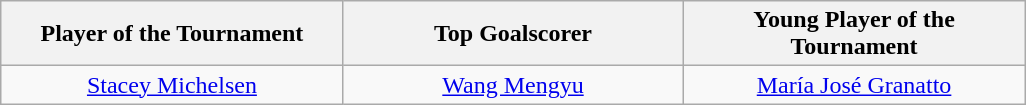<table class=wikitable style="text-align:center; margin:auto">
<tr>
<th style="width: 220px;">Player of the Tournament</th>
<th style="width: 220px;">Top Goalscorer</th>
<th style="width: 220px;">Young Player of the Tournament</th>
</tr>
<tr>
<td> <a href='#'>Stacey Michelsen</a></td>
<td> <a href='#'>Wang Mengyu</a></td>
<td> <a href='#'>María José Granatto</a></td>
</tr>
</table>
